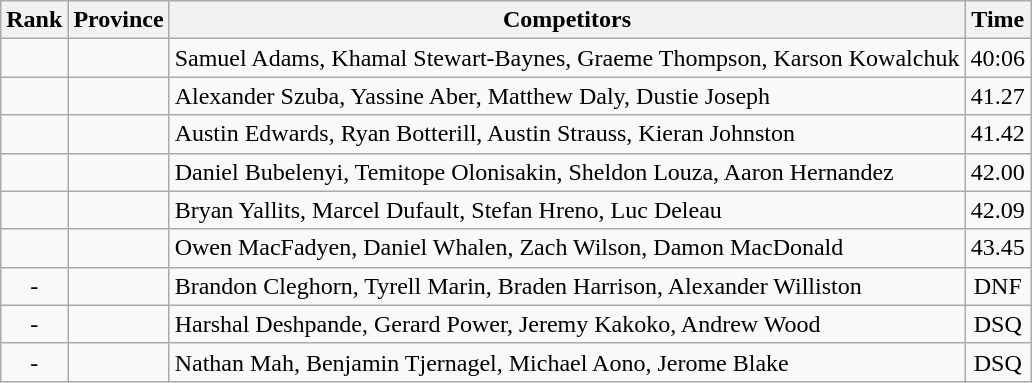<table class="wikitable sortable" style="text-align:center">
<tr>
<th>Rank</th>
<th>Province</th>
<th>Competitors</th>
<th>Time</th>
</tr>
<tr>
<td></td>
<td align=left></td>
<td align="left">Samuel Adams, Khamal Stewart-Baynes, Graeme Thompson, Karson Kowalchuk</td>
<td>40:06</td>
</tr>
<tr>
<td></td>
<td align=left></td>
<td align="left">Alexander Szuba, Yassine Aber, Matthew Daly, Dustie Joseph</td>
<td>41.27</td>
</tr>
<tr>
<td></td>
<td align=left></td>
<td align="left">Austin Edwards, Ryan Botterill, Austin Strauss, Kieran Johnston</td>
<td>41.42</td>
</tr>
<tr>
<td></td>
<td align=left></td>
<td align="left">Daniel Bubelenyi, Temitope Olonisakin, Sheldon Louza, Aaron Hernandez</td>
<td>42.00</td>
</tr>
<tr>
<td></td>
<td align=left></td>
<td align="left">Bryan Yallits, Marcel Dufault, Stefan Hreno, Luc Deleau</td>
<td>42.09</td>
</tr>
<tr>
<td></td>
<td align=left></td>
<td align="left">Owen MacFadyen, Daniel Whalen, Zach Wilson, Damon MacDonald</td>
<td>43.45</td>
</tr>
<tr>
<td>-</td>
<td align=left></td>
<td align="left">Brandon Cleghorn, Tyrell Marin, Braden Harrison, Alexander Williston</td>
<td>DNF</td>
</tr>
<tr>
<td>-</td>
<td align=left></td>
<td align="left">Harshal Deshpande, Gerard Power, Jeremy Kakoko, Andrew Wood</td>
<td>DSQ</td>
</tr>
<tr>
<td>-</td>
<td align=left></td>
<td align="left">Nathan Mah, Benjamin Tjernagel, Michael Aono, Jerome Blake</td>
<td>DSQ</td>
</tr>
</table>
